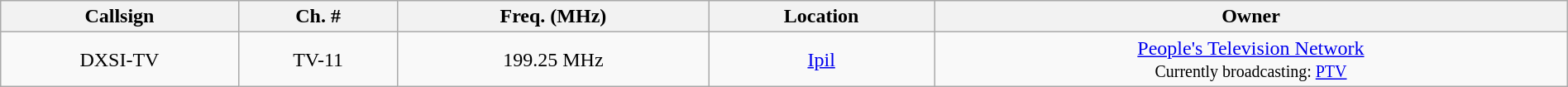<table class="wikitable" style="width:100%; text-align:center;">
<tr>
<th>Callsign</th>
<th>Ch. #</th>
<th>Freq. (MHz)</th>
<th>Location</th>
<th>Owner</th>
</tr>
<tr>
<td>DXSI-TV</td>
<td>TV-11</td>
<td>199.25 MHz</td>
<td><a href='#'>Ipil</a></td>
<td><a href='#'>People's Television Network</a><br><small>Currently broadcasting: <a href='#'>PTV</a></small></td>
</tr>
</table>
